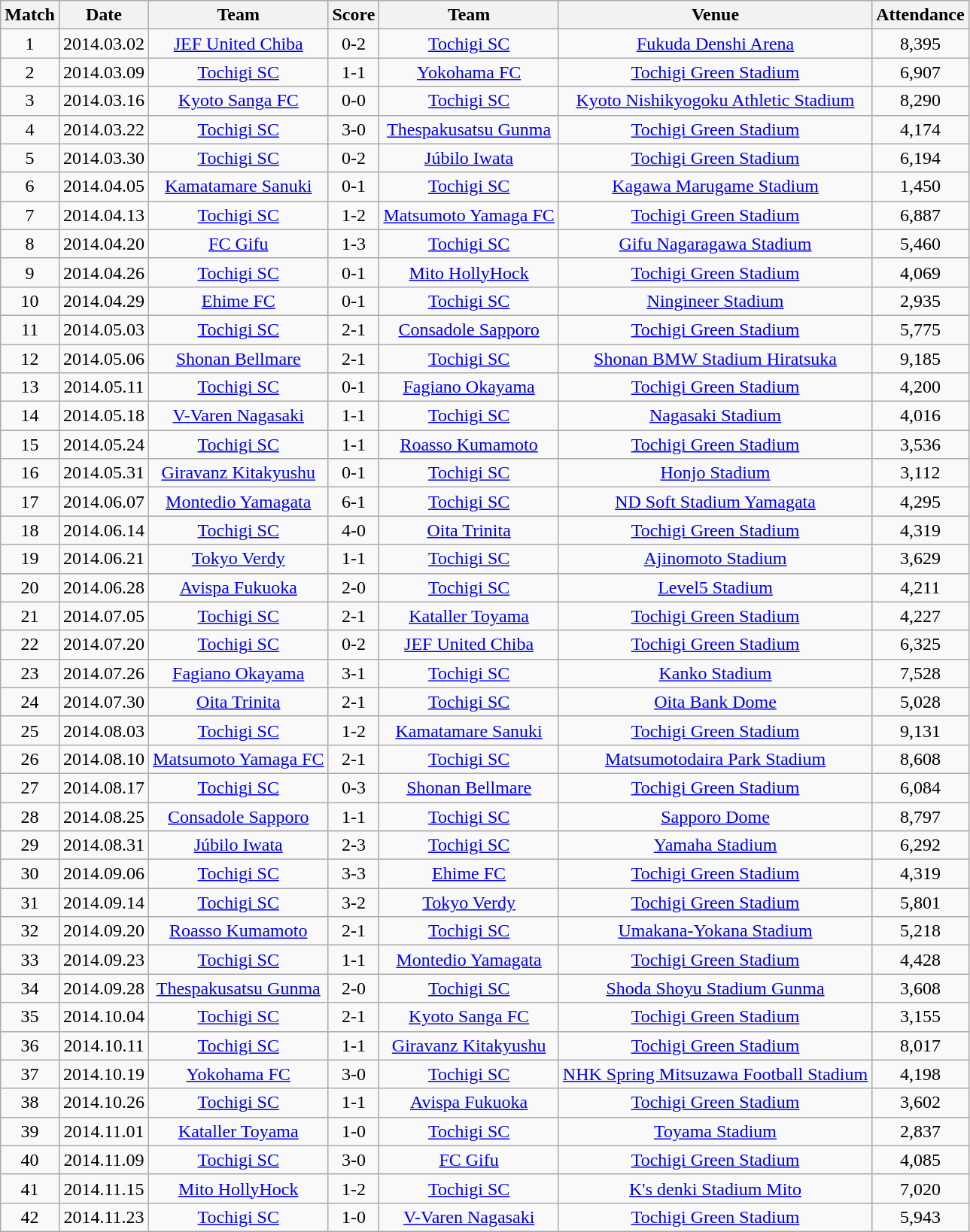<table class="wikitable" style="text-align:center;">
<tr>
<th>Match</th>
<th>Date</th>
<th>Team</th>
<th>Score</th>
<th>Team</th>
<th>Venue</th>
<th>Attendance</th>
</tr>
<tr>
<td>1</td>
<td>2014.03.02</td>
<td><a href='#'>JEF United Chiba</a></td>
<td>0-2</td>
<td><a href='#'>Tochigi SC</a></td>
<td><a href='#'>Fukuda Denshi Arena</a></td>
<td>8,395</td>
</tr>
<tr>
<td>2</td>
<td>2014.03.09</td>
<td><a href='#'>Tochigi SC</a></td>
<td>1-1</td>
<td><a href='#'>Yokohama FC</a></td>
<td><a href='#'>Tochigi Green Stadium</a></td>
<td>6,907</td>
</tr>
<tr>
<td>3</td>
<td>2014.03.16</td>
<td><a href='#'>Kyoto Sanga FC</a></td>
<td>0-0</td>
<td><a href='#'>Tochigi SC</a></td>
<td><a href='#'>Kyoto Nishikyogoku Athletic Stadium</a></td>
<td>8,290</td>
</tr>
<tr>
<td>4</td>
<td>2014.03.22</td>
<td><a href='#'>Tochigi SC</a></td>
<td>3-0</td>
<td><a href='#'>Thespakusatsu Gunma</a></td>
<td><a href='#'>Tochigi Green Stadium</a></td>
<td>4,174</td>
</tr>
<tr>
<td>5</td>
<td>2014.03.30</td>
<td><a href='#'>Tochigi SC</a></td>
<td>0-2</td>
<td><a href='#'>Júbilo Iwata</a></td>
<td><a href='#'>Tochigi Green Stadium</a></td>
<td>6,194</td>
</tr>
<tr>
<td>6</td>
<td>2014.04.05</td>
<td><a href='#'>Kamatamare Sanuki</a></td>
<td>0-1</td>
<td><a href='#'>Tochigi SC</a></td>
<td><a href='#'>Kagawa Marugame Stadium</a></td>
<td>1,450</td>
</tr>
<tr>
<td>7</td>
<td>2014.04.13</td>
<td><a href='#'>Tochigi SC</a></td>
<td>1-2</td>
<td><a href='#'>Matsumoto Yamaga FC</a></td>
<td><a href='#'>Tochigi Green Stadium</a></td>
<td>6,887</td>
</tr>
<tr>
<td>8</td>
<td>2014.04.20</td>
<td><a href='#'>FC Gifu</a></td>
<td>1-3</td>
<td><a href='#'>Tochigi SC</a></td>
<td><a href='#'>Gifu Nagaragawa Stadium</a></td>
<td>5,460</td>
</tr>
<tr>
<td>9</td>
<td>2014.04.26</td>
<td><a href='#'>Tochigi SC</a></td>
<td>0-1</td>
<td><a href='#'>Mito HollyHock</a></td>
<td><a href='#'>Tochigi Green Stadium</a></td>
<td>4,069</td>
</tr>
<tr>
<td>10</td>
<td>2014.04.29</td>
<td><a href='#'>Ehime FC</a></td>
<td>0-1</td>
<td><a href='#'>Tochigi SC</a></td>
<td><a href='#'>Ningineer Stadium</a></td>
<td>2,935</td>
</tr>
<tr>
<td>11</td>
<td>2014.05.03</td>
<td><a href='#'>Tochigi SC</a></td>
<td>2-1</td>
<td><a href='#'>Consadole Sapporo</a></td>
<td><a href='#'>Tochigi Green Stadium</a></td>
<td>5,775</td>
</tr>
<tr>
<td>12</td>
<td>2014.05.06</td>
<td><a href='#'>Shonan Bellmare</a></td>
<td>2-1</td>
<td><a href='#'>Tochigi SC</a></td>
<td><a href='#'>Shonan BMW Stadium Hiratsuka</a></td>
<td>9,185</td>
</tr>
<tr>
<td>13</td>
<td>2014.05.11</td>
<td><a href='#'>Tochigi SC</a></td>
<td>0-1</td>
<td><a href='#'>Fagiano Okayama</a></td>
<td><a href='#'>Tochigi Green Stadium</a></td>
<td>4,200</td>
</tr>
<tr>
<td>14</td>
<td>2014.05.18</td>
<td><a href='#'>V-Varen Nagasaki</a></td>
<td>1-1</td>
<td><a href='#'>Tochigi SC</a></td>
<td><a href='#'>Nagasaki Stadium</a></td>
<td>4,016</td>
</tr>
<tr>
<td>15</td>
<td>2014.05.24</td>
<td><a href='#'>Tochigi SC</a></td>
<td>1-1</td>
<td><a href='#'>Roasso Kumamoto</a></td>
<td><a href='#'>Tochigi Green Stadium</a></td>
<td>3,536</td>
</tr>
<tr>
<td>16</td>
<td>2014.05.31</td>
<td><a href='#'>Giravanz Kitakyushu</a></td>
<td>0-1</td>
<td><a href='#'>Tochigi SC</a></td>
<td><a href='#'>Honjo Stadium</a></td>
<td>3,112</td>
</tr>
<tr>
<td>17</td>
<td>2014.06.07</td>
<td><a href='#'>Montedio Yamagata</a></td>
<td>6-1</td>
<td><a href='#'>Tochigi SC</a></td>
<td><a href='#'>ND Soft Stadium Yamagata</a></td>
<td>4,295</td>
</tr>
<tr>
<td>18</td>
<td>2014.06.14</td>
<td><a href='#'>Tochigi SC</a></td>
<td>4-0</td>
<td><a href='#'>Oita Trinita</a></td>
<td><a href='#'>Tochigi Green Stadium</a></td>
<td>4,319</td>
</tr>
<tr>
<td>19</td>
<td>2014.06.21</td>
<td><a href='#'>Tokyo Verdy</a></td>
<td>1-1</td>
<td><a href='#'>Tochigi SC</a></td>
<td><a href='#'>Ajinomoto Stadium</a></td>
<td>3,629</td>
</tr>
<tr>
<td>20</td>
<td>2014.06.28</td>
<td><a href='#'>Avispa Fukuoka</a></td>
<td>2-0</td>
<td><a href='#'>Tochigi SC</a></td>
<td><a href='#'>Level5 Stadium</a></td>
<td>4,211</td>
</tr>
<tr>
<td>21</td>
<td>2014.07.05</td>
<td><a href='#'>Tochigi SC</a></td>
<td>2-1</td>
<td><a href='#'>Kataller Toyama</a></td>
<td><a href='#'>Tochigi Green Stadium</a></td>
<td>4,227</td>
</tr>
<tr>
<td>22</td>
<td>2014.07.20</td>
<td><a href='#'>Tochigi SC</a></td>
<td>0-2</td>
<td><a href='#'>JEF United Chiba</a></td>
<td><a href='#'>Tochigi Green Stadium</a></td>
<td>6,325</td>
</tr>
<tr>
<td>23</td>
<td>2014.07.26</td>
<td><a href='#'>Fagiano Okayama</a></td>
<td>3-1</td>
<td><a href='#'>Tochigi SC</a></td>
<td><a href='#'>Kanko Stadium</a></td>
<td>7,528</td>
</tr>
<tr>
<td>24</td>
<td>2014.07.30</td>
<td><a href='#'>Oita Trinita</a></td>
<td>2-1</td>
<td><a href='#'>Tochigi SC</a></td>
<td><a href='#'>Oita Bank Dome</a></td>
<td>5,028</td>
</tr>
<tr>
<td>25</td>
<td>2014.08.03</td>
<td><a href='#'>Tochigi SC</a></td>
<td>1-2</td>
<td><a href='#'>Kamatamare Sanuki</a></td>
<td><a href='#'>Tochigi Green Stadium</a></td>
<td>9,131</td>
</tr>
<tr>
<td>26</td>
<td>2014.08.10</td>
<td><a href='#'>Matsumoto Yamaga FC</a></td>
<td>2-1</td>
<td><a href='#'>Tochigi SC</a></td>
<td><a href='#'>Matsumotodaira Park Stadium</a></td>
<td>8,608</td>
</tr>
<tr>
<td>27</td>
<td>2014.08.17</td>
<td><a href='#'>Tochigi SC</a></td>
<td>0-3</td>
<td><a href='#'>Shonan Bellmare</a></td>
<td><a href='#'>Tochigi Green Stadium</a></td>
<td>6,084</td>
</tr>
<tr>
<td>28</td>
<td>2014.08.25</td>
<td><a href='#'>Consadole Sapporo</a></td>
<td>1-1</td>
<td><a href='#'>Tochigi SC</a></td>
<td><a href='#'>Sapporo Dome</a></td>
<td>8,797</td>
</tr>
<tr>
<td>29</td>
<td>2014.08.31</td>
<td><a href='#'>Júbilo Iwata</a></td>
<td>2-3</td>
<td><a href='#'>Tochigi SC</a></td>
<td><a href='#'>Yamaha Stadium</a></td>
<td>6,292</td>
</tr>
<tr>
<td>30</td>
<td>2014.09.06</td>
<td><a href='#'>Tochigi SC</a></td>
<td>3-3</td>
<td><a href='#'>Ehime FC</a></td>
<td><a href='#'>Tochigi Green Stadium</a></td>
<td>4,319</td>
</tr>
<tr>
<td>31</td>
<td>2014.09.14</td>
<td><a href='#'>Tochigi SC</a></td>
<td>3-2</td>
<td><a href='#'>Tokyo Verdy</a></td>
<td><a href='#'>Tochigi Green Stadium</a></td>
<td>5,801</td>
</tr>
<tr>
<td>32</td>
<td>2014.09.20</td>
<td><a href='#'>Roasso Kumamoto</a></td>
<td>2-1</td>
<td><a href='#'>Tochigi SC</a></td>
<td><a href='#'>Umakana-Yokana Stadium</a></td>
<td>5,218</td>
</tr>
<tr>
<td>33</td>
<td>2014.09.23</td>
<td><a href='#'>Tochigi SC</a></td>
<td>1-1</td>
<td><a href='#'>Montedio Yamagata</a></td>
<td><a href='#'>Tochigi Green Stadium</a></td>
<td>4,428</td>
</tr>
<tr>
<td>34</td>
<td>2014.09.28</td>
<td><a href='#'>Thespakusatsu Gunma</a></td>
<td>2-0</td>
<td><a href='#'>Tochigi SC</a></td>
<td><a href='#'>Shoda Shoyu Stadium Gunma</a></td>
<td>3,608</td>
</tr>
<tr>
<td>35</td>
<td>2014.10.04</td>
<td><a href='#'>Tochigi SC</a></td>
<td>2-1</td>
<td><a href='#'>Kyoto Sanga FC</a></td>
<td><a href='#'>Tochigi Green Stadium</a></td>
<td>3,155</td>
</tr>
<tr>
<td>36</td>
<td>2014.10.11</td>
<td><a href='#'>Tochigi SC</a></td>
<td>1-1</td>
<td><a href='#'>Giravanz Kitakyushu</a></td>
<td><a href='#'>Tochigi Green Stadium</a></td>
<td>8,017</td>
</tr>
<tr>
<td>37</td>
<td>2014.10.19</td>
<td><a href='#'>Yokohama FC</a></td>
<td>3-0</td>
<td><a href='#'>Tochigi SC</a></td>
<td><a href='#'>NHK Spring Mitsuzawa Football Stadium</a></td>
<td>4,198</td>
</tr>
<tr>
<td>38</td>
<td>2014.10.26</td>
<td><a href='#'>Tochigi SC</a></td>
<td>1-1</td>
<td><a href='#'>Avispa Fukuoka</a></td>
<td><a href='#'>Tochigi Green Stadium</a></td>
<td>3,602</td>
</tr>
<tr>
<td>39</td>
<td>2014.11.01</td>
<td><a href='#'>Kataller Toyama</a></td>
<td>1-0</td>
<td><a href='#'>Tochigi SC</a></td>
<td><a href='#'>Toyama Stadium</a></td>
<td>2,837</td>
</tr>
<tr>
<td>40</td>
<td>2014.11.09</td>
<td><a href='#'>Tochigi SC</a></td>
<td>3-0</td>
<td><a href='#'>FC Gifu</a></td>
<td><a href='#'>Tochigi Green Stadium</a></td>
<td>4,085</td>
</tr>
<tr>
<td>41</td>
<td>2014.11.15</td>
<td><a href='#'>Mito HollyHock</a></td>
<td>1-2</td>
<td><a href='#'>Tochigi SC</a></td>
<td><a href='#'>K's denki Stadium Mito</a></td>
<td>7,020</td>
</tr>
<tr>
<td>42</td>
<td>2014.11.23</td>
<td><a href='#'>Tochigi SC</a></td>
<td>1-0</td>
<td><a href='#'>V-Varen Nagasaki</a></td>
<td><a href='#'>Tochigi Green Stadium</a></td>
<td>5,943</td>
</tr>
</table>
